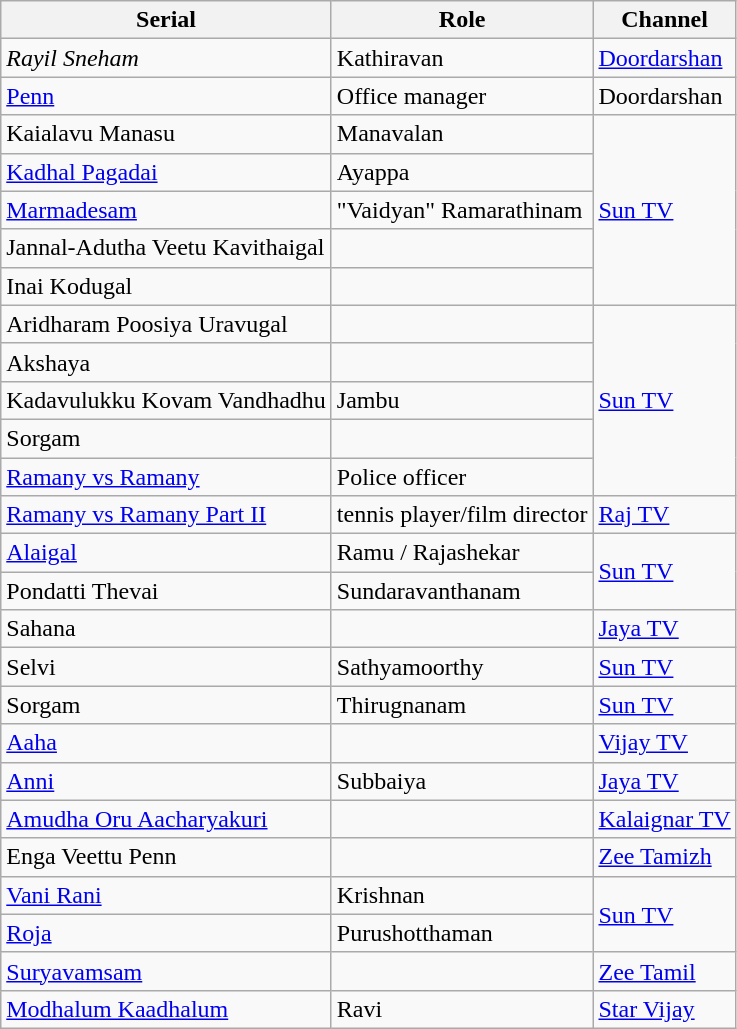<table class="wikitable sortable">
<tr>
<th>Serial</th>
<th>Role</th>
<th>Channel</th>
</tr>
<tr>
<td><em>Rayil Sneham</em></td>
<td>Kathiravan</td>
<td><a href='#'>Doordarshan</a></td>
</tr>
<tr>
<td><a href='#'>Penn</a></td>
<td>Office manager</td>
<td>Doordarshan</td>
</tr>
<tr>
<td>Kaialavu Manasu</td>
<td>Manavalan</td>
<td rowspan=5><a href='#'>Sun TV</a></td>
</tr>
<tr>
<td><a href='#'>Kadhal Pagadai</a></td>
<td>Ayappa</td>
</tr>
<tr>
<td><a href='#'>Marmadesam</a></td>
<td>"Vaidyan" Ramarathinam</td>
</tr>
<tr>
<td>Jannal-Adutha Veetu Kavithaigal</td>
<td></td>
</tr>
<tr>
<td>Inai Kodugal</td>
<td></td>
</tr>
<tr>
<td>Aridharam Poosiya Uravugal</td>
<td></td>
<td rowspan=5><a href='#'>Sun TV</a></td>
</tr>
<tr>
<td>Akshaya</td>
<td></td>
</tr>
<tr>
<td>Kadavulukku Kovam Vandhadhu</td>
<td>Jambu</td>
</tr>
<tr>
<td>Sorgam</td>
<td></td>
</tr>
<tr>
<td><a href='#'>Ramany vs Ramany</a></td>
<td>Police officer</td>
</tr>
<tr>
<td><a href='#'>Ramany vs Ramany Part II</a></td>
<td>tennis player/film director</td>
<td><a href='#'>Raj TV</a></td>
</tr>
<tr>
<td><a href='#'>Alaigal</a></td>
<td>Ramu / Rajashekar</td>
<td rowspan=2><a href='#'>Sun TV</a></td>
</tr>
<tr>
<td>Pondatti Thevai</td>
<td>Sundaravanthanam</td>
</tr>
<tr>
<td>Sahana</td>
<td></td>
<td><a href='#'>Jaya TV</a></td>
</tr>
<tr>
<td>Selvi</td>
<td>Sathyamoorthy</td>
<td><a href='#'>Sun TV</a></td>
</tr>
<tr>
<td>Sorgam</td>
<td>Thirugnanam</td>
<td><a href='#'>Sun TV</a></td>
</tr>
<tr>
<td><a href='#'>Aaha</a></td>
<td></td>
<td><a href='#'>Vijay TV</a></td>
</tr>
<tr>
<td><a href='#'>Anni</a></td>
<td>Subbaiya</td>
<td><a href='#'>Jaya TV</a></td>
</tr>
<tr>
<td><a href='#'>Amudha Oru Aacharyakuri</a></td>
<td></td>
<td><a href='#'>Kalaignar TV</a></td>
</tr>
<tr>
<td>Enga Veettu Penn</td>
<td></td>
<td><a href='#'>Zee Tamizh</a></td>
</tr>
<tr>
<td><a href='#'>Vani Rani</a></td>
<td>Krishnan</td>
<td rowspan=2><a href='#'>Sun TV</a></td>
</tr>
<tr>
<td><a href='#'>Roja</a></td>
<td>Purushotthaman</td>
</tr>
<tr>
<td><a href='#'> Suryavamsam</a></td>
<td></td>
<td><a href='#'>Zee Tamil</a></td>
</tr>
<tr>
<td><a href='#'>Modhalum Kaadhalum</a></td>
<td>Ravi</td>
<td><a href='#'>Star Vijay</a></td>
</tr>
</table>
